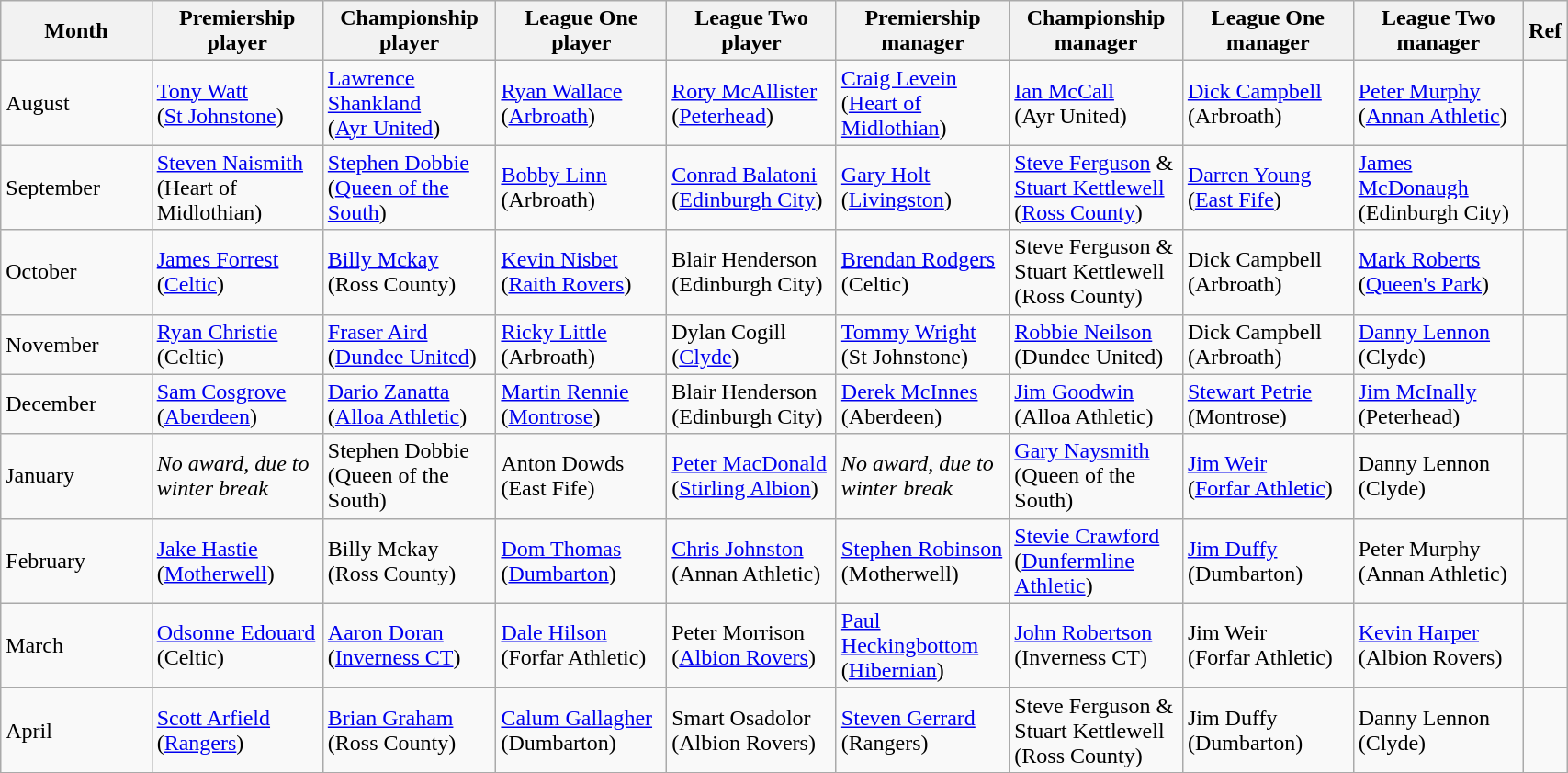<table class="wikitable" style="width: 90%">
<tr>
<th style="width: 10%">Month</th>
<th style="width: 11.25%">Premiership<br>player</th>
<th style="width: 11.25%">Championship<br>player</th>
<th style="width: 11.25%">League One<br>player</th>
<th style="width: 11.25%">League Two<br>player</th>
<th style="width: 11.25%">Premiership<br>manager</th>
<th style="width: 11.25%">Championship<br>manager</th>
<th style="width: 11.25%">League One<br>manager</th>
<th style="width: 11.25%">League Two<br>manager</th>
<th style="width: 11.25%">Ref</th>
</tr>
<tr>
<td>August</td>
<td><a href='#'>Tony Watt</a><br>(<a href='#'>St Johnstone</a>)</td>
<td><a href='#'>Lawrence Shankland</a><br>(<a href='#'>Ayr United</a>)</td>
<td><a href='#'>Ryan Wallace</a><br> (<a href='#'>Arbroath</a>)</td>
<td><a href='#'>Rory McAllister</a><br>(<a href='#'>Peterhead</a>)</td>
<td><a href='#'>Craig Levein</a><br>(<a href='#'>Heart of Midlothian</a>)</td>
<td><a href='#'>Ian McCall</a><br>(Ayr United)</td>
<td><a href='#'>Dick Campbell</a><br> (Arbroath)</td>
<td><a href='#'>Peter Murphy</a><br>(<a href='#'>Annan Athletic</a>)</td>
<td></td>
</tr>
<tr>
<td>September</td>
<td><a href='#'>Steven Naismith</a><br>(Heart of Midlothian)</td>
<td><a href='#'>Stephen Dobbie</a><br>(<a href='#'>Queen of the South</a>)</td>
<td><a href='#'>Bobby Linn</a><br> (Arbroath)</td>
<td><a href='#'>Conrad Balatoni</a><br>(<a href='#'>Edinburgh City</a>)</td>
<td><a href='#'>Gary Holt</a><br>(<a href='#'>Livingston</a>)</td>
<td><a href='#'>Steve Ferguson</a> & <a href='#'>Stuart Kettlewell</a><br>(<a href='#'>Ross County</a>)</td>
<td><a href='#'>Darren Young</a><br>(<a href='#'>East Fife</a>)</td>
<td><a href='#'>James McDonaugh</a><br>(Edinburgh City)</td>
<td></td>
</tr>
<tr>
<td>October</td>
<td><a href='#'>James Forrest</a><br>(<a href='#'>Celtic</a>)</td>
<td><a href='#'>Billy Mckay</a><br> (Ross County)</td>
<td><a href='#'>Kevin Nisbet</a><br>(<a href='#'>Raith Rovers</a>)</td>
<td>Blair Henderson<br>(Edinburgh City)</td>
<td><a href='#'>Brendan Rodgers</a><br>(Celtic)</td>
<td>Steve Ferguson & Stuart Kettlewell<br>(Ross County)</td>
<td>Dick Campbell<br>(Arbroath)</td>
<td><a href='#'>Mark Roberts</a><br>(<a href='#'>Queen's Park</a>)</td>
<td></td>
</tr>
<tr>
<td>November</td>
<td><a href='#'>Ryan Christie</a><br>(Celtic)</td>
<td><a href='#'>Fraser Aird</a><br>(<a href='#'>Dundee United</a>)</td>
<td><a href='#'>Ricky Little</a><br>(Arbroath)</td>
<td>Dylan Cogill<br>(<a href='#'>Clyde</a>)</td>
<td><a href='#'>Tommy Wright</a><br>(St Johnstone)</td>
<td><a href='#'>Robbie Neilson</a><br>(Dundee United)</td>
<td>Dick Campbell<br>(Arbroath)</td>
<td><a href='#'>Danny Lennon</a><br>(Clyde)</td>
<td></td>
</tr>
<tr>
<td>December</td>
<td><a href='#'>Sam Cosgrove</a><br>(<a href='#'>Aberdeen</a>)</td>
<td><a href='#'>Dario Zanatta</a><br>(<a href='#'>Alloa Athletic</a>)</td>
<td><a href='#'>Martin Rennie</a><br>(<a href='#'>Montrose</a>)</td>
<td>Blair Henderson<br>(Edinburgh City)</td>
<td><a href='#'>Derek McInnes</a><br>(Aberdeen)</td>
<td><a href='#'>Jim Goodwin</a><br>(Alloa Athletic)</td>
<td><a href='#'>Stewart Petrie</a><br>(Montrose)</td>
<td><a href='#'>Jim McInally</a><br>(Peterhead)</td>
<td></td>
</tr>
<tr>
<td>January</td>
<td><em>No award, due to winter break</em></td>
<td>Stephen Dobbie<br>(Queen of the South)</td>
<td>Anton Dowds<br>(East Fife)</td>
<td><a href='#'>Peter MacDonald</a><br>(<a href='#'>Stirling Albion</a>)</td>
<td><em>No award, due to winter break</em></td>
<td><a href='#'>Gary Naysmith</a><br>(Queen of the South)</td>
<td><a href='#'>Jim Weir</a><br>(<a href='#'>Forfar Athletic</a>)</td>
<td>Danny Lennon<br>(Clyde)</td>
<td></td>
</tr>
<tr>
<td>February</td>
<td><a href='#'>Jake Hastie</a><br>(<a href='#'>Motherwell</a>)</td>
<td>Billy Mckay<br> (Ross County)</td>
<td><a href='#'>Dom Thomas</a><br>(<a href='#'>Dumbarton</a>)</td>
<td><a href='#'>Chris Johnston</a><br>(Annan Athletic)</td>
<td><a href='#'>Stephen Robinson</a><br>(Motherwell)</td>
<td><a href='#'>Stevie Crawford</a><br>(<a href='#'>Dunfermline Athletic</a>)</td>
<td><a href='#'>Jim Duffy</a><br>(Dumbarton)</td>
<td>Peter Murphy<br>(Annan Athletic)</td>
<td></td>
</tr>
<tr>
<td>March</td>
<td><a href='#'>Odsonne Edouard</a><br>(Celtic)</td>
<td><a href='#'>Aaron Doran</a><br>(<a href='#'>Inverness CT</a>)</td>
<td><a href='#'>Dale Hilson</a><br>(Forfar Athletic)</td>
<td>Peter Morrison<br>(<a href='#'>Albion Rovers</a>)</td>
<td><a href='#'>Paul Heckingbottom</a><br>(<a href='#'>Hibernian</a>)</td>
<td><a href='#'>John Robertson</a><br>(Inverness CT)</td>
<td>Jim Weir<br>(Forfar Athletic)</td>
<td><a href='#'>Kevin Harper</a><br>(Albion Rovers)</td>
<td></td>
</tr>
<tr>
<td>April</td>
<td><a href='#'>Scott Arfield</a><br> (<a href='#'>Rangers</a>)</td>
<td><a href='#'>Brian Graham</a><br> (Ross County)</td>
<td><a href='#'>Calum Gallagher</a><br>(Dumbarton)</td>
<td>Smart Osadolor<br>(Albion Rovers)</td>
<td><a href='#'>Steven Gerrard</a><br>(Rangers)</td>
<td>Steve Ferguson & Stuart Kettlewell<br>(Ross County)</td>
<td>Jim Duffy<br>(Dumbarton)</td>
<td>Danny Lennon<br>(Clyde)</td>
<td></td>
</tr>
<tr>
</tr>
</table>
